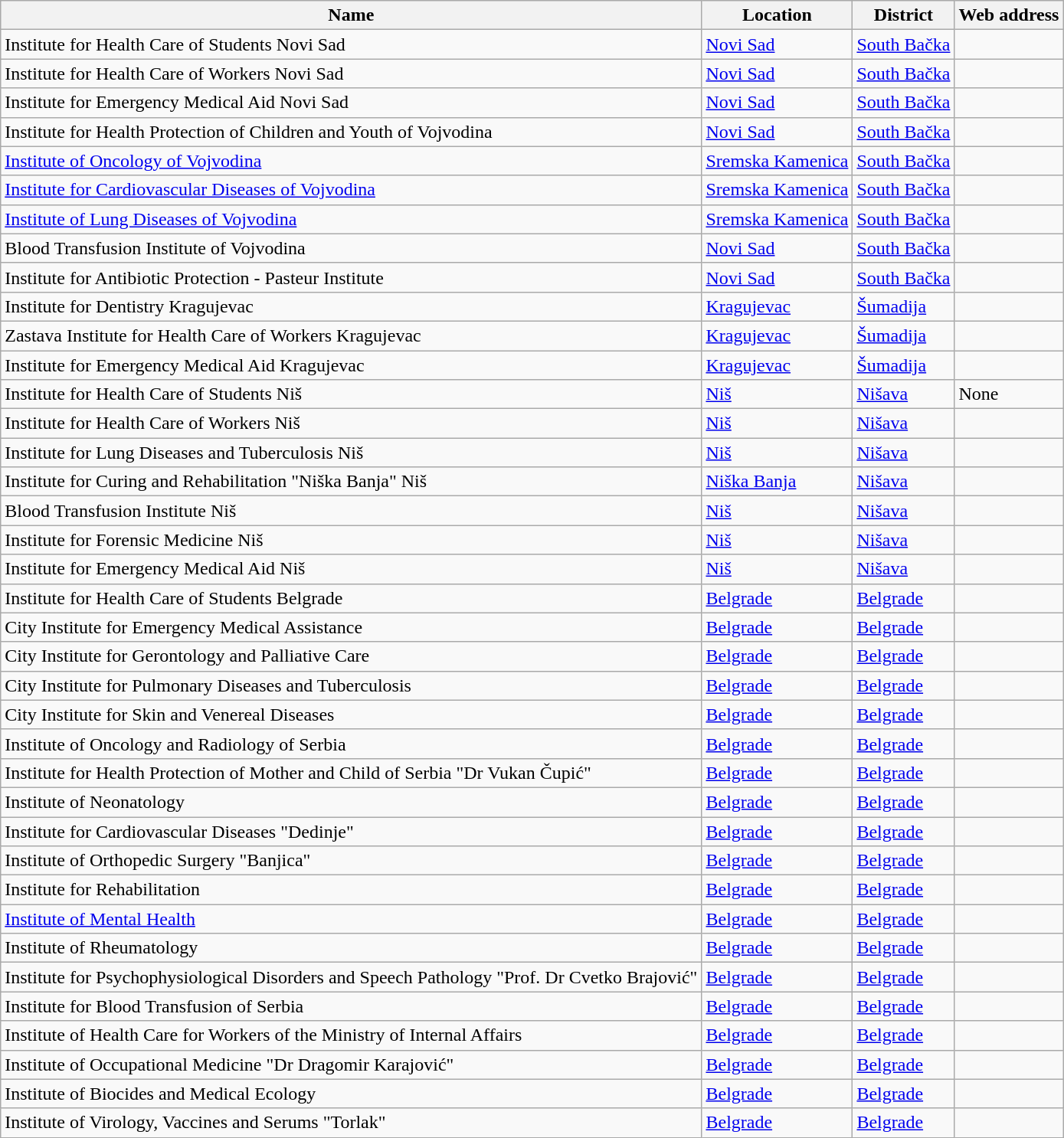<table class="wikitable sortable">
<tr>
<th>Name</th>
<th>Location</th>
<th>District</th>
<th>Web address</th>
</tr>
<tr>
<td>Institute for Health Care of Students Novi Sad</td>
<td><a href='#'>Novi Sad</a></td>
<td><a href='#'>South Bačka</a></td>
<td></td>
</tr>
<tr>
<td>Institute for Health Care of Workers Novi Sad</td>
<td><a href='#'>Novi Sad</a></td>
<td><a href='#'>South Bačka</a></td>
<td></td>
</tr>
<tr>
<td>Institute for Emergency Medical Aid Novi Sad</td>
<td><a href='#'>Novi Sad</a></td>
<td><a href='#'>South Bačka</a></td>
<td></td>
</tr>
<tr>
<td>Institute for Health Protection of Children and Youth of Vojvodina</td>
<td><a href='#'>Novi Sad</a></td>
<td><a href='#'>South Bačka</a></td>
<td></td>
</tr>
<tr>
<td><a href='#'>Institute of Oncology of Vojvodina</a></td>
<td><a href='#'>Sremska Kamenica</a></td>
<td><a href='#'>South Bačka</a></td>
<td></td>
</tr>
<tr>
<td><a href='#'>Institute for Cardiovascular Diseases of Vojvodina</a></td>
<td><a href='#'>Sremska Kamenica</a></td>
<td><a href='#'>South Bačka</a></td>
<td></td>
</tr>
<tr>
<td><a href='#'>Institute of Lung Diseases of Vojvodina</a></td>
<td><a href='#'>Sremska Kamenica</a></td>
<td><a href='#'>South Bačka</a></td>
<td></td>
</tr>
<tr>
<td>Blood Transfusion Institute of Vojvodina</td>
<td><a href='#'>Novi Sad</a></td>
<td><a href='#'>South Bačka</a></td>
<td></td>
</tr>
<tr>
<td>Institute for Antibiotic Protection - Pasteur Institute</td>
<td><a href='#'>Novi Sad</a></td>
<td><a href='#'>South Bačka</a></td>
<td></td>
</tr>
<tr>
<td>Institute for Dentistry Kragujevac</td>
<td><a href='#'>Kragujevac</a></td>
<td><a href='#'>Šumadija</a></td>
<td></td>
</tr>
<tr>
<td>Zastava Institute for Health Care of Workers Kragujevac</td>
<td><a href='#'>Kragujevac</a></td>
<td><a href='#'>Šumadija</a></td>
<td></td>
</tr>
<tr>
<td>Institute for Emergency Medical Aid Kragujevac</td>
<td><a href='#'>Kragujevac</a></td>
<td><a href='#'>Šumadija</a></td>
<td></td>
</tr>
<tr>
<td>Institute for Health Care of Students Niš</td>
<td><a href='#'>Niš</a></td>
<td><a href='#'>Nišava</a></td>
<td>None</td>
</tr>
<tr>
<td>Institute for Health Care of Workers Niš</td>
<td><a href='#'>Niš</a></td>
<td><a href='#'>Nišava</a></td>
<td></td>
</tr>
<tr>
<td>Institute for Lung Diseases and Tuberculosis Niš</td>
<td><a href='#'>Niš</a></td>
<td><a href='#'>Nišava</a></td>
<td></td>
</tr>
<tr>
<td>Institute for Curing and Rehabilitation "Niška Banja" Niš</td>
<td><a href='#'>Niška Banja</a></td>
<td><a href='#'>Nišava</a></td>
<td></td>
</tr>
<tr>
<td>Blood Transfusion Institute Niš</td>
<td><a href='#'>Niš</a></td>
<td><a href='#'>Nišava</a></td>
<td></td>
</tr>
<tr>
<td>Institute for Forensic Medicine Niš</td>
<td><a href='#'>Niš</a></td>
<td><a href='#'>Nišava</a></td>
<td></td>
</tr>
<tr>
<td>Institute for Emergency Medical Aid Niš</td>
<td><a href='#'>Niš</a></td>
<td><a href='#'>Nišava</a></td>
<td></td>
</tr>
<tr>
<td>Institute for Health Care of Students Belgrade</td>
<td><a href='#'>Belgrade</a></td>
<td><a href='#'>Belgrade</a></td>
<td></td>
</tr>
<tr>
<td>City Institute for Emergency Medical Assistance</td>
<td><a href='#'>Belgrade</a></td>
<td><a href='#'>Belgrade</a></td>
<td></td>
</tr>
<tr>
<td>City Institute for Gerontology and Palliative Care</td>
<td><a href='#'>Belgrade</a></td>
<td><a href='#'>Belgrade</a></td>
<td></td>
</tr>
<tr>
<td>City Institute for Pulmonary Diseases and Tuberculosis</td>
<td><a href='#'>Belgrade</a></td>
<td><a href='#'>Belgrade</a></td>
<td></td>
</tr>
<tr>
<td>City Institute for Skin and Venereal Diseases</td>
<td><a href='#'>Belgrade</a></td>
<td><a href='#'>Belgrade</a></td>
<td></td>
</tr>
<tr>
<td>Institute of Oncology and Radiology of Serbia</td>
<td><a href='#'>Belgrade</a></td>
<td><a href='#'>Belgrade</a></td>
<td></td>
</tr>
<tr>
<td>Institute for Health Protection of Mother and Child of Serbia "Dr Vukan Čupić"</td>
<td><a href='#'>Belgrade</a></td>
<td><a href='#'>Belgrade</a></td>
<td></td>
</tr>
<tr>
<td>Institute of Neonatology</td>
<td><a href='#'>Belgrade</a></td>
<td><a href='#'>Belgrade</a></td>
<td></td>
</tr>
<tr>
<td>Institute for Cardiovascular Diseases "Dedinje"</td>
<td><a href='#'>Belgrade</a></td>
<td><a href='#'>Belgrade</a></td>
<td></td>
</tr>
<tr>
<td>Institute of Orthopedic Surgery "Banjica"</td>
<td><a href='#'>Belgrade</a></td>
<td><a href='#'>Belgrade</a></td>
<td></td>
</tr>
<tr>
<td>Institute for Rehabilitation</td>
<td><a href='#'>Belgrade</a></td>
<td><a href='#'>Belgrade</a></td>
<td></td>
</tr>
<tr>
<td><a href='#'>Institute of Mental Health</a></td>
<td><a href='#'>Belgrade</a></td>
<td><a href='#'>Belgrade</a></td>
<td></td>
</tr>
<tr>
<td>Institute of Rheumatology</td>
<td><a href='#'>Belgrade</a></td>
<td><a href='#'>Belgrade</a></td>
<td></td>
</tr>
<tr>
<td>Institute for Psychophysiological Disorders and Speech Pathology "Prof. Dr Cvetko Brajović"</td>
<td><a href='#'>Belgrade</a></td>
<td><a href='#'>Belgrade</a></td>
<td></td>
</tr>
<tr>
<td>Institute for Blood Transfusion of Serbia</td>
<td><a href='#'>Belgrade</a></td>
<td><a href='#'>Belgrade</a></td>
<td></td>
</tr>
<tr>
<td>Institute of Health Care for Workers of the Ministry of Internal Affairs</td>
<td><a href='#'>Belgrade</a></td>
<td><a href='#'>Belgrade</a></td>
<td></td>
</tr>
<tr>
<td>Institute of Occupational Medicine "Dr Dragomir Karajović"</td>
<td><a href='#'>Belgrade</a></td>
<td><a href='#'>Belgrade</a></td>
<td></td>
</tr>
<tr>
<td>Institute of Biocides and Medical Ecology</td>
<td><a href='#'>Belgrade</a></td>
<td><a href='#'>Belgrade</a></td>
<td></td>
</tr>
<tr>
<td>Institute of Virology, Vaccines and Serums "Torlak"</td>
<td><a href='#'>Belgrade</a></td>
<td><a href='#'>Belgrade</a></td>
<td></td>
</tr>
</table>
